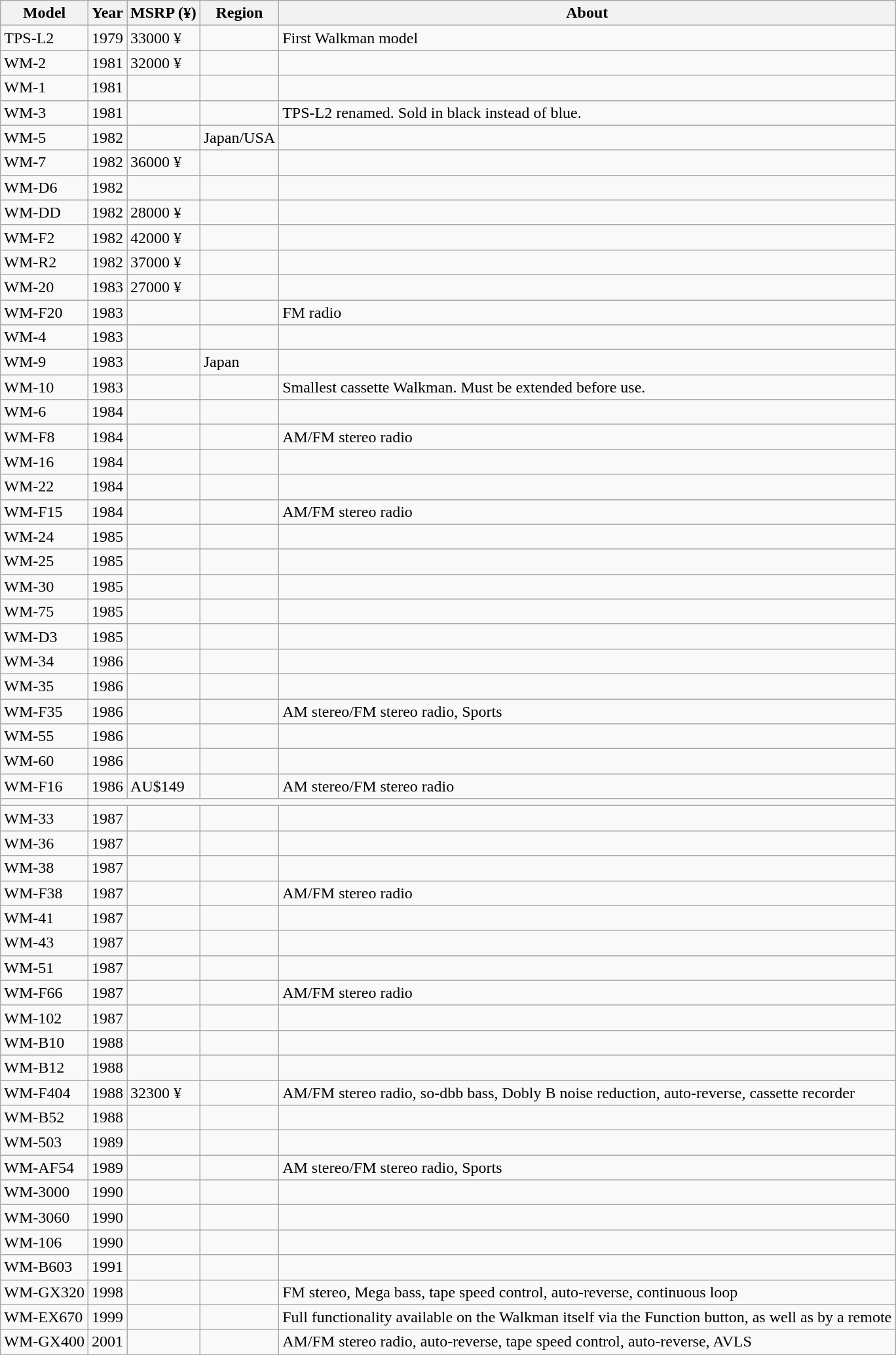<table class="wikitable">
<tr>
<th>Model</th>
<th>Year</th>
<th>MSRP (¥)</th>
<th>Region</th>
<th>About</th>
</tr>
<tr>
<td>TPS-L2</td>
<td>1979</td>
<td>33000 ¥</td>
<td></td>
<td>First Walkman model</td>
</tr>
<tr>
<td>WM-2</td>
<td>1981</td>
<td>32000 ¥</td>
<td></td>
<td></td>
</tr>
<tr>
<td>WM-1</td>
<td>1981</td>
<td></td>
<td></td>
<td></td>
</tr>
<tr>
<td>WM-3</td>
<td>1981</td>
<td></td>
<td></td>
<td>TPS-L2 renamed. Sold in black instead of blue.</td>
</tr>
<tr>
<td>WM-5</td>
<td>1982</td>
<td></td>
<td>Japan/USA</td>
<td></td>
</tr>
<tr>
<td>WM-7</td>
<td>1982</td>
<td>36000 ¥</td>
<td></td>
<td></td>
</tr>
<tr>
<td>WM-D6</td>
<td>1982</td>
<td></td>
<td></td>
<td></td>
</tr>
<tr>
<td>WM-DD</td>
<td>1982</td>
<td>28000 ¥</td>
<td></td>
<td></td>
</tr>
<tr>
<td>WM-F2</td>
<td>1982</td>
<td>42000 ¥</td>
<td></td>
<td></td>
</tr>
<tr>
<td>WM-R2</td>
<td>1982</td>
<td>37000 ¥</td>
<td></td>
<td></td>
</tr>
<tr>
<td>WM-20</td>
<td>1983</td>
<td>27000 ¥</td>
<td></td>
<td></td>
</tr>
<tr>
<td>WM-F20</td>
<td>1983</td>
<td></td>
<td></td>
<td>FM radio</td>
</tr>
<tr>
<td>WM-4</td>
<td>1983</td>
<td></td>
<td></td>
<td></td>
</tr>
<tr>
<td>WM-9</td>
<td>1983</td>
<td></td>
<td>Japan</td>
<td></td>
</tr>
<tr>
<td>WM-10</td>
<td>1983</td>
<td></td>
<td></td>
<td>Smallest cassette Walkman. Must be extended before use.</td>
</tr>
<tr>
<td>WM-6</td>
<td>1984</td>
<td></td>
<td></td>
<td></td>
</tr>
<tr>
<td>WM-F8</td>
<td>1984</td>
<td></td>
<td></td>
<td>AM/FM stereo radio</td>
</tr>
<tr>
<td>WM-16</td>
<td>1984</td>
<td></td>
<td></td>
<td></td>
</tr>
<tr>
<td>WM-22</td>
<td>1984</td>
<td></td>
<td></td>
<td></td>
</tr>
<tr>
<td>WM-F15</td>
<td>1984</td>
<td></td>
<td></td>
<td>AM/FM stereo radio</td>
</tr>
<tr>
<td>WM-24</td>
<td>1985</td>
<td></td>
<td></td>
<td></td>
</tr>
<tr>
<td>WM-25</td>
<td>1985</td>
<td></td>
<td></td>
<td></td>
</tr>
<tr>
<td>WM-30</td>
<td>1985</td>
<td></td>
<td></td>
<td></td>
</tr>
<tr>
<td>WM-75</td>
<td>1985</td>
<td></td>
<td></td>
<td></td>
</tr>
<tr>
<td>WM-D3</td>
<td>1985</td>
<td></td>
<td></td>
<td></td>
</tr>
<tr>
<td>WM-34</td>
<td>1986</td>
<td></td>
<td></td>
<td></td>
</tr>
<tr>
<td>WM-35</td>
<td>1986</td>
<td></td>
<td></td>
<td></td>
</tr>
<tr>
<td>WM-F35</td>
<td>1986</td>
<td></td>
<td></td>
<td>AM stereo/FM stereo radio, Sports</td>
</tr>
<tr>
<td>WM-55</td>
<td>1986</td>
<td></td>
<td></td>
<td></td>
</tr>
<tr>
<td>WM-60</td>
<td>1986</td>
<td></td>
<td></td>
<td></td>
</tr>
<tr>
<td>WM-F16</td>
<td>1986</td>
<td>AU$149</td>
<td></td>
<td>AM stereo/FM stereo radio</td>
</tr>
<tr>
<td></td>
</tr>
<tr>
<td>WM-33</td>
<td>1987</td>
<td></td>
<td></td>
<td></td>
</tr>
<tr>
<td>WM-36</td>
<td>1987</td>
<td></td>
<td></td>
</tr>
<tr>
<td>WM-38</td>
<td>1987</td>
<td></td>
<td></td>
<td></td>
</tr>
<tr>
<td>WM-F38</td>
<td>1987</td>
<td></td>
<td></td>
<td>AM/FM stereo radio</td>
</tr>
<tr>
<td>WM-41</td>
<td>1987</td>
<td></td>
<td></td>
<td></td>
</tr>
<tr>
<td>WM-43</td>
<td>1987</td>
<td></td>
<td></td>
<td></td>
</tr>
<tr>
<td>WM-51</td>
<td>1987</td>
<td></td>
<td></td>
<td></td>
</tr>
<tr>
<td>WM-F66</td>
<td>1987</td>
<td></td>
<td></td>
<td>AM/FM stereo radio</td>
</tr>
<tr>
<td>WM-102</td>
<td>1987</td>
<td></td>
<td></td>
<td></td>
</tr>
<tr>
<td>WM-B10</td>
<td>1988</td>
<td></td>
<td></td>
<td></td>
</tr>
<tr>
<td>WM-B12</td>
<td>1988</td>
<td></td>
<td></td>
<td></td>
</tr>
<tr>
<td>WM-F404</td>
<td>1988</td>
<td>32300 ¥</td>
<td></td>
<td>AM/FM stereo radio, so-dbb bass, Dobly B noise reduction, auto-reverse, cassette recorder</td>
</tr>
<tr>
<td>WM-B52</td>
<td>1988</td>
<td></td>
<td></td>
<td></td>
</tr>
<tr>
<td>WM-503</td>
<td>1989</td>
<td></td>
<td></td>
<td></td>
</tr>
<tr>
<td>WM-AF54</td>
<td>1989</td>
<td></td>
<td></td>
<td>AM stereo/FM stereo radio, Sports</td>
</tr>
<tr>
<td>WM-3000</td>
<td>1990</td>
<td></td>
<td></td>
<td></td>
</tr>
<tr>
<td>WM-3060</td>
<td>1990</td>
<td></td>
<td></td>
<td></td>
</tr>
<tr>
<td>WM-106</td>
<td>1990</td>
<td></td>
<td></td>
<td></td>
</tr>
<tr>
<td>WM-B603</td>
<td>1991</td>
<td></td>
<td></td>
<td></td>
</tr>
<tr>
<td>WM-GX320</td>
<td>1998</td>
<td></td>
<td></td>
<td Stereo plug-in mic, Radio recording AM mono>FM stereo, Mega bass, tape speed control, auto-reverse, continuous loop</td>
</tr>
<tr>
<td>WM-EX670</td>
<td>1999</td>
<td></td>
<td></td>
<td>Full functionality available on the Walkman itself via the Function button, as well as by a remote</td>
</tr>
<tr>
<td>WM-GX400</td>
<td>2001</td>
<td></td>
<td></td>
<td>AM/FM stereo radio, auto-reverse, tape speed control, auto-reverse, AVLS</td>
</tr>
</table>
